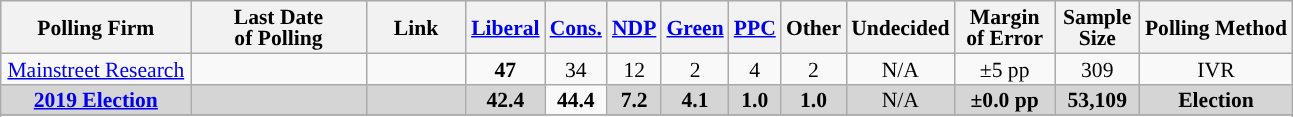<table class="wikitable sortable" style="text-align:center;font-size:90%;line-height:14px;">
<tr style="background:#e9e9e9;">
<th style="width:120px">Polling Firm</th>
<th style="width:110px">Last Date<br>of Polling</th>
<th style="width:60px" class="unsortable">Link</th>
<th style="background-color:"><a href='#'>Liberal</a></th>
<th style="background-color:"><a href='#'>Cons.</a></th>
<th style="background-color:"><a href='#'>NDP</a></th>
<th style="background-color:"><a href='#'>Green</a></th>
<th style="background-color:"><a href='#'><span>PPC</span></a></th>
<th style="background-color:">Other</th>
<th style="background-color:">Undecided</th>
<th style="width:60px;" class=unsortable>Margin<br>of Error</th>
<th style="width:50px;" class=unsortable>Sample<br>Size</th>
<th class=unsortable>Polling Method</th>
</tr>
<tr>
<td><a href='#'>Mainstreet Research</a></td>
<td></td>
<td></td>
<td><strong>47</strong></td>
<td>34</td>
<td>12</td>
<td>2</td>
<td>4</td>
<td>2</td>
<td>N/A</td>
<td>±5 pp</td>
<td>309</td>
<td>IVR</td>
</tr>
<tr>
<td style="background:#D5D5D5"><strong><a href='#'>2019 Election</a></strong></td>
<td style="background:#D5D5D5"><strong></strong></td>
<td style="background:#D5D5D5"></td>
<td style="background:#D5D5D5"><strong>42.4</strong></td>
<td><strong>44.4</strong></td>
<td style="background:#D5D5D5"><strong>7.2</strong></td>
<td style="background:#D5D5D5"><strong>4.1</strong></td>
<td style="background:#D5D5D5"><strong>1.0</strong></td>
<td style="background:#D5D5D5"><strong>1.0</strong></td>
<td style="background:#D5D5D5">N/A</td>
<td style="background:#D5D5D5"><strong>±0.0 pp</strong></td>
<td style="background:#D5D5D5"><strong>53,109</strong></td>
<td style="background:#D5D5D5"><strong>Election</strong></td>
</tr>
<tr>
</tr>
<tr>
</tr>
</table>
